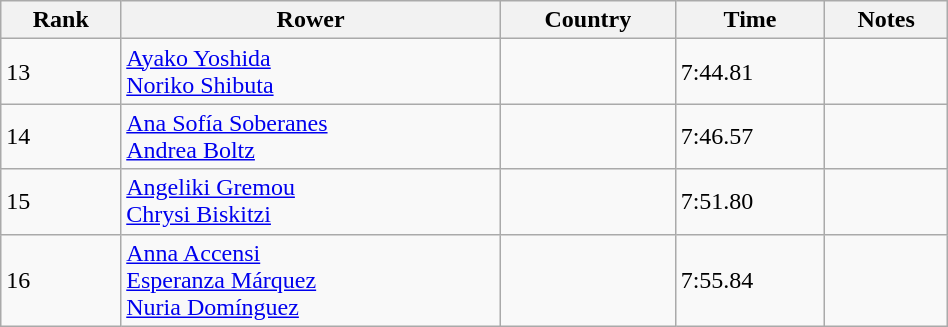<table class="wikitable sortable" width=50%>
<tr>
<th>Rank</th>
<th>Rower</th>
<th>Country</th>
<th>Time</th>
<th>Notes</th>
</tr>
<tr>
<td>13</td>
<td><a href='#'>Ayako Yoshida</a><br><a href='#'>Noriko Shibuta</a></td>
<td></td>
<td>7:44.81</td>
<td></td>
</tr>
<tr>
<td>14</td>
<td><a href='#'>Ana Sofía Soberanes</a><br><a href='#'>Andrea Boltz</a></td>
<td></td>
<td>7:46.57</td>
<td></td>
</tr>
<tr>
<td>15</td>
<td><a href='#'>Angeliki Gremou</a><br><a href='#'>Chrysi Biskitzi</a></td>
<td></td>
<td>7:51.80</td>
<td></td>
</tr>
<tr>
<td>16</td>
<td><a href='#'>Anna Accensi</a><br><a href='#'>Esperanza Márquez</a><br><a href='#'>Nuria Domínguez</a></td>
<td></td>
<td>7:55.84</td>
<td></td>
</tr>
</table>
